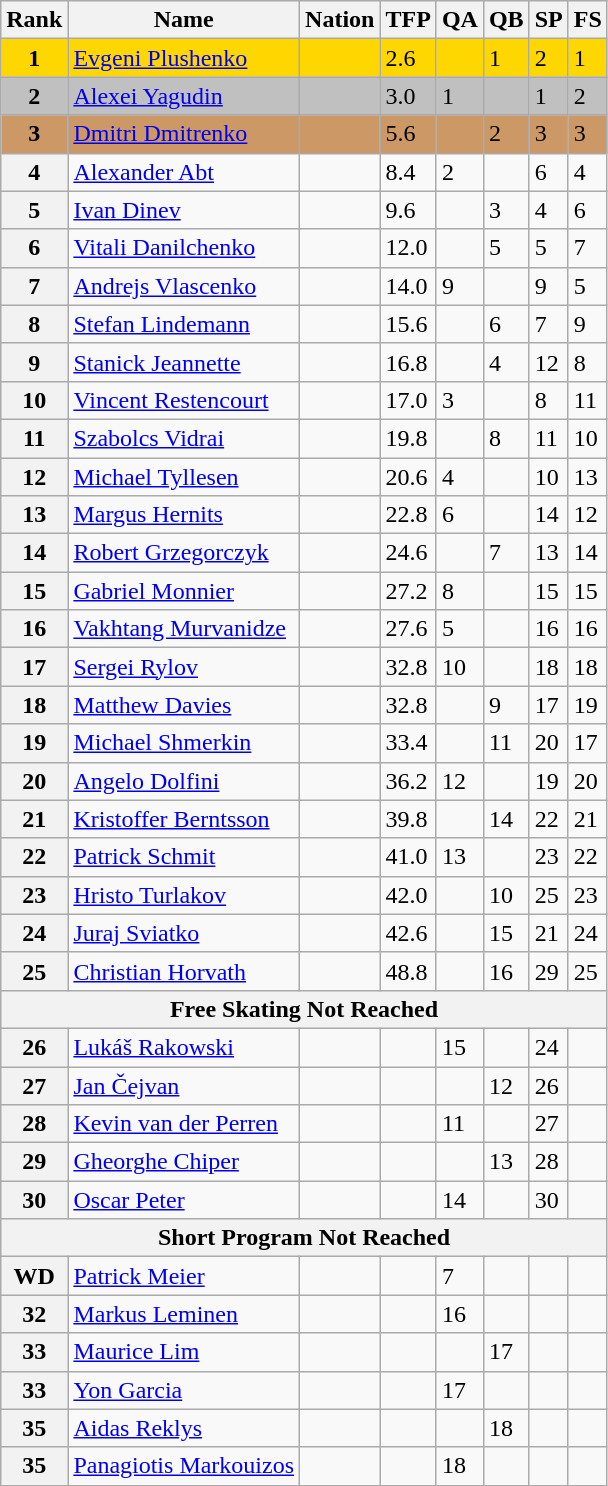<table class="wikitable">
<tr>
<th>Rank</th>
<th>Name</th>
<th>Nation</th>
<th>TFP</th>
<th>QA</th>
<th>QB</th>
<th>SP</th>
<th>FS</th>
</tr>
<tr bgcolor="gold">
<td align="center"><strong>1</strong></td>
<td><a href='#'>Evgeni Plushenko</a></td>
<td></td>
<td>2.6</td>
<td></td>
<td>1</td>
<td>2</td>
<td>1</td>
</tr>
<tr bgcolor="silver">
<td align="center"><strong>2</strong></td>
<td><a href='#'>Alexei Yagudin</a></td>
<td></td>
<td>3.0</td>
<td>1</td>
<td></td>
<td>1</td>
<td>2</td>
</tr>
<tr bgcolor="cc9966">
<td align="center"><strong>3</strong></td>
<td><a href='#'>Dmitri Dmitrenko</a></td>
<td></td>
<td>5.6</td>
<td></td>
<td>2</td>
<td>3</td>
<td>3</td>
</tr>
<tr>
<th>4</th>
<td><a href='#'>Alexander Abt</a></td>
<td></td>
<td>8.4</td>
<td>2</td>
<td></td>
<td>6</td>
<td>4</td>
</tr>
<tr>
<th>5</th>
<td><a href='#'>Ivan Dinev</a></td>
<td></td>
<td>9.6</td>
<td></td>
<td>3</td>
<td>4</td>
<td>6</td>
</tr>
<tr>
<th>6</th>
<td><a href='#'>Vitali Danilchenko</a></td>
<td></td>
<td>12.0</td>
<td></td>
<td>5</td>
<td>5</td>
<td>7</td>
</tr>
<tr>
<th>7</th>
<td><a href='#'>Andrejs Vlascenko</a></td>
<td></td>
<td>14.0</td>
<td>9</td>
<td></td>
<td>9</td>
<td>5</td>
</tr>
<tr>
<th>8</th>
<td><a href='#'>Stefan Lindemann</a></td>
<td></td>
<td>15.6</td>
<td></td>
<td>6</td>
<td>7</td>
<td>9</td>
</tr>
<tr>
<th>9</th>
<td><a href='#'>Stanick Jeannette</a></td>
<td></td>
<td>16.8</td>
<td></td>
<td>4</td>
<td>12</td>
<td>8</td>
</tr>
<tr>
<th>10</th>
<td><a href='#'>Vincent Restencourt</a></td>
<td></td>
<td>17.0</td>
<td>3</td>
<td></td>
<td>8</td>
<td>11</td>
</tr>
<tr>
<th>11</th>
<td><a href='#'>Szabolcs Vidrai</a></td>
<td></td>
<td>19.8</td>
<td></td>
<td>8</td>
<td>11</td>
<td>10</td>
</tr>
<tr>
<th>12</th>
<td><a href='#'>Michael Tyllesen</a></td>
<td></td>
<td>20.6</td>
<td>4</td>
<td></td>
<td>10</td>
<td>13</td>
</tr>
<tr>
<th>13</th>
<td><a href='#'>Margus Hernits</a></td>
<td></td>
<td>22.8</td>
<td>6</td>
<td></td>
<td>14</td>
<td>12</td>
</tr>
<tr>
<th>14</th>
<td><a href='#'>Robert Grzegorczyk</a></td>
<td></td>
<td>24.6</td>
<td></td>
<td>7</td>
<td>13</td>
<td>14</td>
</tr>
<tr>
<th>15</th>
<td><a href='#'>Gabriel Monnier</a></td>
<td></td>
<td>27.2</td>
<td>8</td>
<td></td>
<td>15</td>
<td>15</td>
</tr>
<tr>
<th>16</th>
<td><a href='#'>Vakhtang Murvanidze</a></td>
<td></td>
<td>27.6</td>
<td>5</td>
<td></td>
<td>16</td>
<td>16</td>
</tr>
<tr>
<th>17</th>
<td><a href='#'>Sergei Rylov</a></td>
<td></td>
<td>32.8</td>
<td>10</td>
<td></td>
<td>18</td>
<td>18</td>
</tr>
<tr>
<th>18</th>
<td><a href='#'>Matthew Davies</a></td>
<td></td>
<td>32.8</td>
<td></td>
<td>9</td>
<td>17</td>
<td>19</td>
</tr>
<tr>
<th>19</th>
<td><a href='#'>Michael Shmerkin</a></td>
<td></td>
<td>33.4</td>
<td></td>
<td>11</td>
<td>20</td>
<td>17</td>
</tr>
<tr>
<th>20</th>
<td><a href='#'>Angelo Dolfini</a></td>
<td></td>
<td>36.2</td>
<td>12</td>
<td></td>
<td>19</td>
<td>20</td>
</tr>
<tr>
<th>21</th>
<td><a href='#'>Kristoffer Berntsson</a></td>
<td></td>
<td>39.8</td>
<td></td>
<td>14</td>
<td>22</td>
<td>21</td>
</tr>
<tr>
<th>22</th>
<td><a href='#'>Patrick Schmit</a></td>
<td></td>
<td>41.0</td>
<td>13</td>
<td></td>
<td>23</td>
<td>22</td>
</tr>
<tr>
<th>23</th>
<td><a href='#'>Hristo Turlakov</a></td>
<td></td>
<td>42.0</td>
<td></td>
<td>10</td>
<td>25</td>
<td>23</td>
</tr>
<tr>
<th>24</th>
<td><a href='#'>Juraj Sviatko</a></td>
<td></td>
<td>42.6</td>
<td></td>
<td>15</td>
<td>21</td>
<td>24</td>
</tr>
<tr>
<th>25</th>
<td><a href='#'>Christian Horvath</a></td>
<td></td>
<td>48.8</td>
<td></td>
<td>16</td>
<td>29</td>
<td>25</td>
</tr>
<tr>
<th colspan=8>Free Skating Not Reached</th>
</tr>
<tr>
<th>26</th>
<td><a href='#'>Lukáš Rakowski</a></td>
<td></td>
<td></td>
<td>15</td>
<td></td>
<td>24</td>
<td></td>
</tr>
<tr>
<th>27</th>
<td><a href='#'>Jan Čejvan</a></td>
<td></td>
<td></td>
<td></td>
<td>12</td>
<td>26</td>
<td></td>
</tr>
<tr>
<th>28</th>
<td><a href='#'>Kevin van der Perren</a></td>
<td></td>
<td></td>
<td>11</td>
<td></td>
<td>27</td>
<td></td>
</tr>
<tr>
<th>29</th>
<td><a href='#'>Gheorghe Chiper</a></td>
<td></td>
<td></td>
<td></td>
<td>13</td>
<td>28</td>
<td></td>
</tr>
<tr>
<th>30</th>
<td><a href='#'>Oscar Peter</a></td>
<td></td>
<td></td>
<td>14</td>
<td></td>
<td>30</td>
<td></td>
</tr>
<tr>
<th colspan=8>Short Program Not Reached</th>
</tr>
<tr>
<th>WD</th>
<td><a href='#'>Patrick Meier</a></td>
<td></td>
<td></td>
<td>7</td>
<td></td>
<td></td>
<td></td>
</tr>
<tr>
<th>32</th>
<td><a href='#'>Markus Leminen</a></td>
<td></td>
<td></td>
<td>16</td>
<td></td>
<td></td>
<td></td>
</tr>
<tr>
<th>33</th>
<td><a href='#'>Maurice Lim</a></td>
<td></td>
<td></td>
<td></td>
<td>17</td>
<td></td>
<td></td>
</tr>
<tr>
<th>33</th>
<td><a href='#'>Yon Garcia</a></td>
<td></td>
<td></td>
<td>17</td>
<td></td>
<td></td>
<td></td>
</tr>
<tr>
<th>35</th>
<td><a href='#'>Aidas Reklys</a></td>
<td></td>
<td></td>
<td></td>
<td>18</td>
<td></td>
<td></td>
</tr>
<tr>
<th>35</th>
<td><a href='#'>Panagiotis Markouizos</a></td>
<td></td>
<td></td>
<td>18</td>
<td></td>
<td></td>
<td></td>
</tr>
</table>
